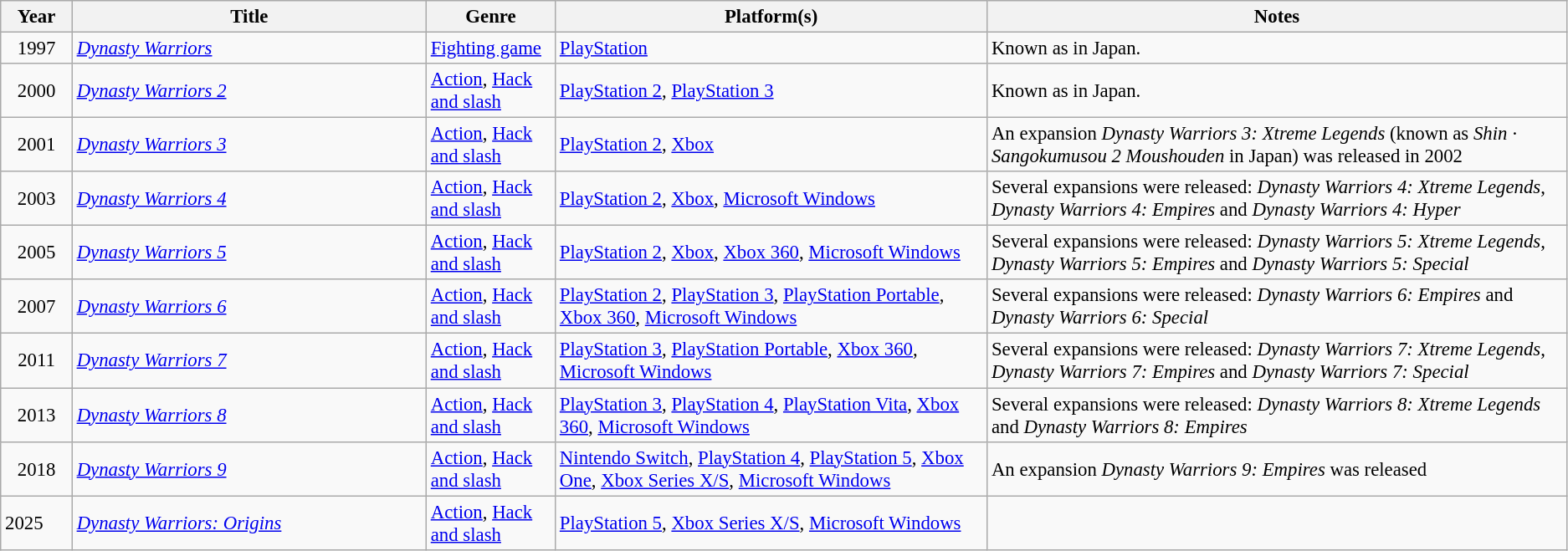<table class="wikitable sortable" style="font-size: 95%;">
<tr>
<th style="width:50px;">Year</th>
<th style="width:275px;">Title</th>
<th style="min-width:50px;">Genre</th>
<th style="min-width:90px;">Platform(s)</th>
<th class="unsortable">Notes</th>
</tr>
<tr>
<td style="text-align: center;">1997</td>
<td><em><a href='#'>Dynasty Warriors</a></em></td>
<td><a href='#'>Fighting game</a></td>
<td><a href='#'>PlayStation</a></td>
<td>Known as  in Japan.</td>
</tr>
<tr>
<td style="text-align: center;">2000</td>
<td><em><a href='#'>Dynasty Warriors 2</a></em></td>
<td><a href='#'>Action</a>, <a href='#'>Hack and slash</a></td>
<td><a href='#'>PlayStation 2</a>, <a href='#'>PlayStation 3</a></td>
<td>Known as  in Japan.</td>
</tr>
<tr>
<td style="text-align: center;">2001</td>
<td><em><a href='#'>Dynasty Warriors 3</a></em></td>
<td><a href='#'>Action</a>, <a href='#'>Hack and slash</a></td>
<td><a href='#'>PlayStation 2</a>, <a href='#'>Xbox</a></td>
<td>An expansion <em>Dynasty Warriors 3: Xtreme Legends</em> (known as <em>Shin · Sangokumusou 2 Moushouden</em> in Japan) was released in 2002</td>
</tr>
<tr>
<td style="text-align: center;">2003</td>
<td><em><a href='#'>Dynasty Warriors 4</a></em></td>
<td><a href='#'>Action</a>, <a href='#'>Hack and slash</a></td>
<td><a href='#'>PlayStation 2</a>, <a href='#'>Xbox</a>, <a href='#'>Microsoft Windows</a></td>
<td>Several expansions were released: <em>Dynasty Warriors 4: Xtreme Legends</em>, <em>Dynasty Warriors 4: Empires</em>  and <em>Dynasty Warriors 4: Hyper</em></td>
</tr>
<tr>
<td style="text-align: center;">2005</td>
<td><em><a href='#'>Dynasty Warriors 5</a></em></td>
<td><a href='#'>Action</a>, <a href='#'>Hack and slash</a></td>
<td><a href='#'>PlayStation 2</a>, <a href='#'>Xbox</a>, <a href='#'>Xbox 360</a>, <a href='#'>Microsoft Windows</a></td>
<td>Several expansions were released: <em>Dynasty Warriors 5: Xtreme Legends</em>, <em>Dynasty Warriors 5: Empires</em>  and <em>Dynasty Warriors 5: Special</em></td>
</tr>
<tr>
<td style="text-align: center;">2007</td>
<td><em><a href='#'>Dynasty Warriors 6</a></em></td>
<td><a href='#'>Action</a>, <a href='#'>Hack and slash</a></td>
<td><a href='#'>PlayStation 2</a>, <a href='#'>PlayStation 3</a>, <a href='#'>PlayStation Portable</a>,  <a href='#'>Xbox 360</a>, <a href='#'>Microsoft Windows</a></td>
<td>Several expansions were released: <em>Dynasty Warriors 6: Empires</em>  and <em>Dynasty Warriors 6: Special</em></td>
</tr>
<tr>
<td style="text-align: center;">2011</td>
<td><em><a href='#'>Dynasty Warriors 7</a></em></td>
<td><a href='#'>Action</a>, <a href='#'>Hack and slash</a></td>
<td><a href='#'>PlayStation 3</a>, <a href='#'>PlayStation Portable</a>, <a href='#'>Xbox 360</a>, <a href='#'>Microsoft Windows</a></td>
<td>Several expansions were released: <em>Dynasty Warriors 7: Xtreme Legends</em>, <em>Dynasty Warriors 7: Empires</em>  and <em>Dynasty Warriors 7: Special</em></td>
</tr>
<tr>
<td style="text-align: center;">2013</td>
<td><em><a href='#'>Dynasty Warriors 8</a></em></td>
<td><a href='#'>Action</a>, <a href='#'>Hack and slash</a></td>
<td><a href='#'>PlayStation 3</a>, <a href='#'>PlayStation 4</a>, <a href='#'>PlayStation Vita</a>, <a href='#'>Xbox 360</a>, <a href='#'>Microsoft Windows</a></td>
<td>Several expansions were released: <em>Dynasty Warriors 8: Xtreme Legends</em> and <em>Dynasty Warriors 8: Empires</em></td>
</tr>
<tr>
<td style="text-align: center;">2018</td>
<td><em><a href='#'>Dynasty Warriors 9</a></em></td>
<td><a href='#'>Action</a>, <a href='#'>Hack and slash</a></td>
<td><a href='#'>Nintendo Switch</a>, <a href='#'>PlayStation 4</a>, <a href='#'>PlayStation 5</a>, <a href='#'>Xbox One</a>, <a href='#'>Xbox Series X/S</a>, <a href='#'>Microsoft Windows</a></td>
<td>An expansion <em>Dynasty Warriors 9: Empires</em> was released</td>
</tr>
<tr>
<td>2025</td>
<td><em><a href='#'>Dynasty Warriors: Origins</a></em></td>
<td><a href='#'>Action</a>, <a href='#'>Hack and slash</a></td>
<td><a href='#'>PlayStation 5</a>, <a href='#'>Xbox Series X/S</a>, <a href='#'>Microsoft Windows</a></td>
<td></td>
</tr>
</table>
